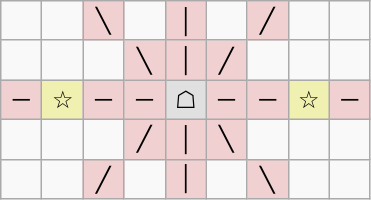<table border="1" class="wikitable">
<tr align=center>
<td width="20"> </td>
<td width="20"> </td>
<td width="20" style="background:#f0d0d0;">╲</td>
<td width="20"> </td>
<td width="20" style="background:#f0d0d0;">│</td>
<td width="20"> </td>
<td width="20" style="background:#f0d0d0;">╱</td>
<td width="20"> </td>
<td width="20"> </td>
</tr>
<tr align=center>
<td> </td>
<td> </td>
<td> </td>
<td style="background:#f0d0d0;">╲</td>
<td style="background:#f0d0d0;">│</td>
<td style="background:#f0d0d0;">╱</td>
<td> </td>
<td> </td>
<td> </td>
</tr>
<tr align=center>
<td style="background:#f0d0d0;">─</td>
<td style="background:#f0f0b0;">☆</td>
<td style="background:#f0d0d0;">─</td>
<td style="background:#f0d0d0;">─</td>
<td style="background:#e0e0e0;">☖</td>
<td style="background:#f0d0d0;">─</td>
<td style="background:#f0d0d0;">─</td>
<td style="background:#f0f0b0;">☆</td>
<td style="background:#f0d0d0;">─</td>
</tr>
<tr align=center>
<td> </td>
<td> </td>
<td> </td>
<td style="background:#f0d0d0;">╱</td>
<td style="background:#f0d0d0;">│</td>
<td style="background:#f0d0d0;">╲</td>
<td> </td>
<td> </td>
<td> </td>
</tr>
<tr align=center>
<td> </td>
<td> </td>
<td style="background:#f0d0d0;">╱</td>
<td> </td>
<td style="background:#f0d0d0;">│</td>
<td> </td>
<td style="background:#f0d0d0;">╲</td>
<td> </td>
<td> </td>
</tr>
</table>
